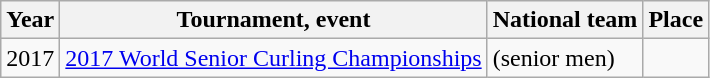<table class="wikitable">
<tr>
<th scope="col">Year</th>
<th scope="col">Tournament, event</th>
<th scope="col">National team</th>
<th scope="col">Place</th>
</tr>
<tr>
<td>2017</td>
<td><a href='#'>2017 World Senior Curling Championships</a></td>
<td> (senior men)</td>
<td></td>
</tr>
</table>
